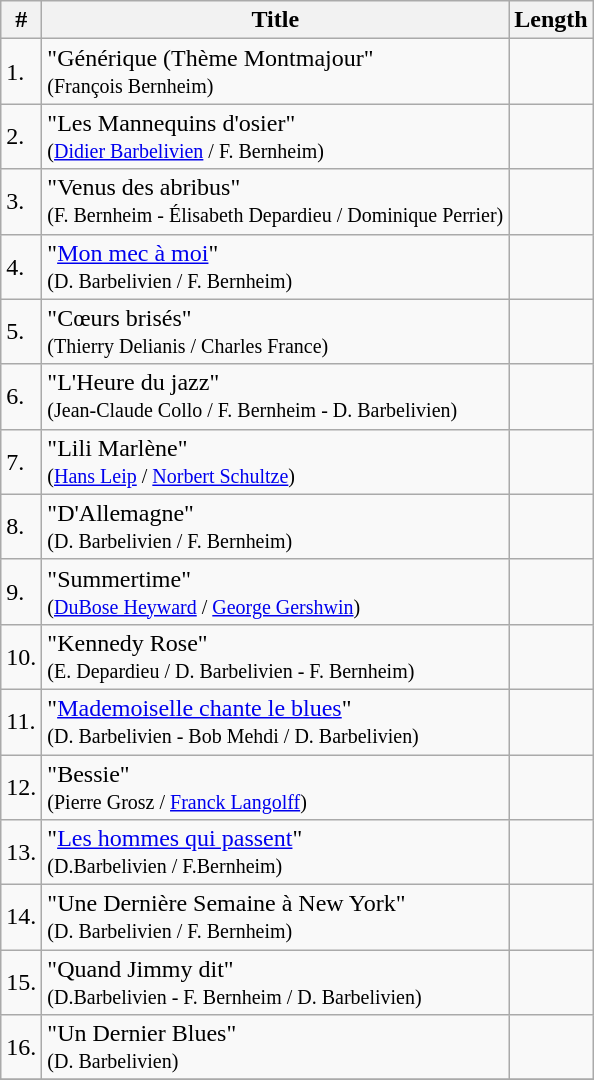<table class="wikitable" size=80%>
<tr>
<th>#</th>
<th>Title</th>
<th>Length</th>
</tr>
<tr>
<td>1.</td>
<td>"Générique (Thème Montmajour" <br><small>(François Bernheim)</small></td>
<td></td>
</tr>
<tr>
<td>2.</td>
<td>"Les Mannequins d'osier" <br><small>(<a href='#'>Didier Barbelivien</a> / F. Bernheim)</small></td>
<td></td>
</tr>
<tr>
<td>3.</td>
<td>"Venus des abribus" <br><small>(F. Bernheim - Élisabeth Depardieu / Dominique Perrier)</small></td>
<td></td>
</tr>
<tr>
<td>4.</td>
<td>"<a href='#'>Mon mec à moi</a>" <br><small>(D. Barbelivien / F. Bernheim)</small></td>
<td></td>
</tr>
<tr>
<td>5.</td>
<td>"Cœurs brisés" <br><small>(Thierry Delianis / Charles France)</small></td>
<td></td>
</tr>
<tr>
<td>6.</td>
<td>"L'Heure du jazz" <br><small>(Jean-Claude Collo / F. Bernheim - D. Barbelivien)</small></td>
<td></td>
</tr>
<tr>
<td>7.</td>
<td>"Lili Marlène" <br><small>(<a href='#'>Hans Leip</a> / <a href='#'>Norbert Schultze</a>)</small></td>
<td></td>
</tr>
<tr>
<td>8.</td>
<td>"D'Allemagne" <br><small>(D. Barbelivien / F. Bernheim)</small></td>
<td></td>
</tr>
<tr>
<td>9.</td>
<td>"Summertime" <br><small>(<a href='#'>DuBose Heyward</a> / <a href='#'>George Gershwin</a>)</small></td>
<td></td>
</tr>
<tr>
<td>10.</td>
<td>"Kennedy Rose" <br><small>(E. Depardieu / D. Barbelivien - F. Bernheim)</small></td>
<td></td>
</tr>
<tr>
<td>11.</td>
<td>"<a href='#'>Mademoiselle chante le blues</a>" <br><small>(D. Barbelivien - Bob Mehdi / D. Barbelivien)</small></td>
<td></td>
</tr>
<tr>
<td>12.</td>
<td>"Bessie" <br><small>(Pierre Grosz / <a href='#'>Franck Langolff</a>)</small></td>
<td></td>
</tr>
<tr>
<td>13.</td>
<td>"<a href='#'>Les hommes qui passent</a>" <br><small>(D.Barbelivien / F.Bernheim)</small></td>
<td></td>
</tr>
<tr>
<td>14.</td>
<td>"Une Dernière Semaine à New York" <br><small>(D. Barbelivien / F. Bernheim)</small></td>
<td></td>
</tr>
<tr>
<td>15.</td>
<td>"Quand Jimmy dit" <br><small>(D.Barbelivien - F. Bernheim / D. Barbelivien)</small></td>
<td></td>
</tr>
<tr>
<td>16.</td>
<td>"Un Dernier Blues" <br><small>(D. Barbelivien)</small></td>
<td></td>
</tr>
<tr>
</tr>
</table>
